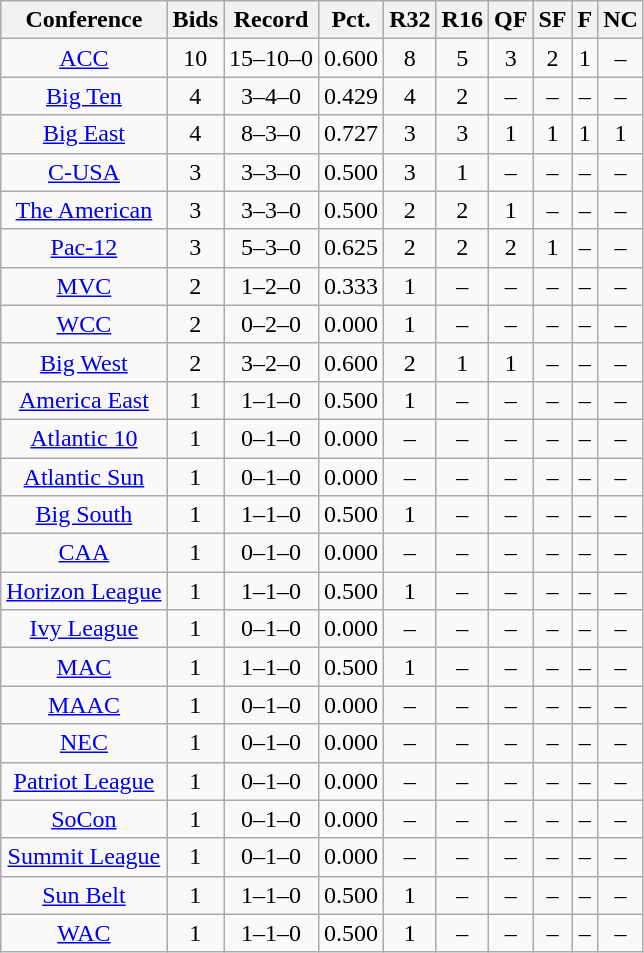<table class="wikitable sortable plainrowheaders" style="text-align:center;">
<tr>
<th scope="col">Conference</th>
<th scope="col" data-sort-type="number">Bids</th>
<th scope="col">Record</th>
<th scope="col" data-sort-type="number">Pct.</th>
<th scope="col" data-sort-type="number">R32</th>
<th scope="col" data-sort-type="number">R16</th>
<th scope="col" data-sort-type="number">QF</th>
<th scope="col" data-sort-type="number">SF</th>
<th scope="col" data-sort-type="number">F</th>
<th scope="col" data-sort-type="number">NC</th>
</tr>
<tr>
<td><a href='#'>ACC</a></td>
<td>10</td>
<td>15–10–0</td>
<td>0.600</td>
<td>8</td>
<td>5</td>
<td>3</td>
<td>2</td>
<td>1</td>
<td>–</td>
</tr>
<tr>
<td><a href='#'>Big Ten</a></td>
<td>4</td>
<td>3–4–0</td>
<td>0.429</td>
<td>4</td>
<td>2</td>
<td>–</td>
<td>–</td>
<td>–</td>
<td>–</td>
</tr>
<tr>
<td><a href='#'>Big East</a></td>
<td>4</td>
<td>8–3–0</td>
<td>0.727</td>
<td>3</td>
<td>3</td>
<td>1</td>
<td>1</td>
<td>1</td>
<td>1</td>
</tr>
<tr>
<td><a href='#'>C-USA</a></td>
<td>3</td>
<td>3–3–0</td>
<td>0.500</td>
<td>3</td>
<td>1</td>
<td>–</td>
<td>–</td>
<td>–</td>
<td>–</td>
</tr>
<tr>
<td><a href='#'>The American</a></td>
<td>3</td>
<td>3–3–0</td>
<td>0.500</td>
<td>2</td>
<td>2</td>
<td>1</td>
<td>–</td>
<td>–</td>
<td>–</td>
</tr>
<tr>
<td><a href='#'>Pac-12</a></td>
<td>3</td>
<td>5–3–0</td>
<td>0.625</td>
<td>2</td>
<td>2</td>
<td>2</td>
<td>1</td>
<td>–</td>
<td>–</td>
</tr>
<tr>
<td><a href='#'>MVC</a></td>
<td>2</td>
<td>1–2–0</td>
<td>0.333</td>
<td>1</td>
<td>–</td>
<td>–</td>
<td>–</td>
<td>–</td>
<td>–</td>
</tr>
<tr>
<td><a href='#'>WCC</a></td>
<td>2</td>
<td>0–2–0</td>
<td>0.000</td>
<td>1</td>
<td>–</td>
<td>–</td>
<td>–</td>
<td>–</td>
<td>–</td>
</tr>
<tr>
<td><a href='#'>Big West</a></td>
<td>2</td>
<td>3–2–0</td>
<td>0.600</td>
<td>2</td>
<td>1</td>
<td>1</td>
<td>–</td>
<td>–</td>
<td>–</td>
</tr>
<tr>
<td><a href='#'>America East</a></td>
<td>1</td>
<td>1–1–0</td>
<td>0.500</td>
<td>1</td>
<td>–</td>
<td>–</td>
<td>–</td>
<td>–</td>
<td>–</td>
</tr>
<tr>
<td><a href='#'>Atlantic 10</a></td>
<td>1</td>
<td>0–1–0</td>
<td>0.000</td>
<td>–</td>
<td>–</td>
<td>–</td>
<td>–</td>
<td>–</td>
<td>–</td>
</tr>
<tr>
<td><a href='#'>Atlantic Sun</a></td>
<td>1</td>
<td>0–1–0</td>
<td>0.000</td>
<td>–</td>
<td>–</td>
<td>–</td>
<td>–</td>
<td>–</td>
<td>–</td>
</tr>
<tr>
<td><a href='#'>Big South</a></td>
<td>1</td>
<td>1–1–0</td>
<td>0.500</td>
<td>1</td>
<td>–</td>
<td>–</td>
<td>–</td>
<td>–</td>
<td>–</td>
</tr>
<tr>
<td><a href='#'>CAA</a></td>
<td>1</td>
<td>0–1–0</td>
<td>0.000</td>
<td>–</td>
<td>–</td>
<td>–</td>
<td>–</td>
<td>–</td>
<td>–</td>
</tr>
<tr>
<td><a href='#'>Horizon League</a></td>
<td>1</td>
<td>1–1–0</td>
<td>0.500</td>
<td>1</td>
<td>–</td>
<td>–</td>
<td>–</td>
<td>–</td>
<td>–</td>
</tr>
<tr>
<td><a href='#'>Ivy League</a></td>
<td>1</td>
<td>0–1–0</td>
<td>0.000</td>
<td>–</td>
<td>–</td>
<td>–</td>
<td>–</td>
<td>–</td>
<td>–</td>
</tr>
<tr>
<td><a href='#'>MAC</a></td>
<td>1</td>
<td>1–1–0</td>
<td>0.500</td>
<td>1</td>
<td>–</td>
<td>–</td>
<td>–</td>
<td>–</td>
<td>–</td>
</tr>
<tr>
<td><a href='#'>MAAC</a></td>
<td>1</td>
<td>0–1–0</td>
<td>0.000</td>
<td>–</td>
<td>–</td>
<td>–</td>
<td>–</td>
<td>–</td>
<td>–</td>
</tr>
<tr>
<td><a href='#'>NEC</a></td>
<td>1</td>
<td>0–1–0</td>
<td>0.000</td>
<td>–</td>
<td>–</td>
<td>–</td>
<td>–</td>
<td>–</td>
<td>–</td>
</tr>
<tr>
<td><a href='#'>Patriot League</a></td>
<td>1</td>
<td>0–1–0</td>
<td>0.000</td>
<td>–</td>
<td>–</td>
<td>–</td>
<td>–</td>
<td>–</td>
<td>–</td>
</tr>
<tr>
<td><a href='#'>SoCon</a></td>
<td>1</td>
<td>0–1–0</td>
<td>0.000</td>
<td>–</td>
<td>–</td>
<td>–</td>
<td>–</td>
<td>–</td>
<td>–</td>
</tr>
<tr>
<td><a href='#'>Summit League</a></td>
<td>1</td>
<td>0–1–0</td>
<td>0.000</td>
<td>–</td>
<td>–</td>
<td>–</td>
<td>–</td>
<td>–</td>
<td>–</td>
</tr>
<tr>
<td><a href='#'>Sun Belt</a></td>
<td>1</td>
<td>1–1–0</td>
<td>0.500</td>
<td>1</td>
<td>–</td>
<td>–</td>
<td>–</td>
<td>–</td>
<td>–</td>
</tr>
<tr>
<td><a href='#'>WAC</a></td>
<td>1</td>
<td>1–1–0</td>
<td>0.500</td>
<td>1</td>
<td>–</td>
<td>–</td>
<td>–</td>
<td>–</td>
<td>–</td>
</tr>
</table>
